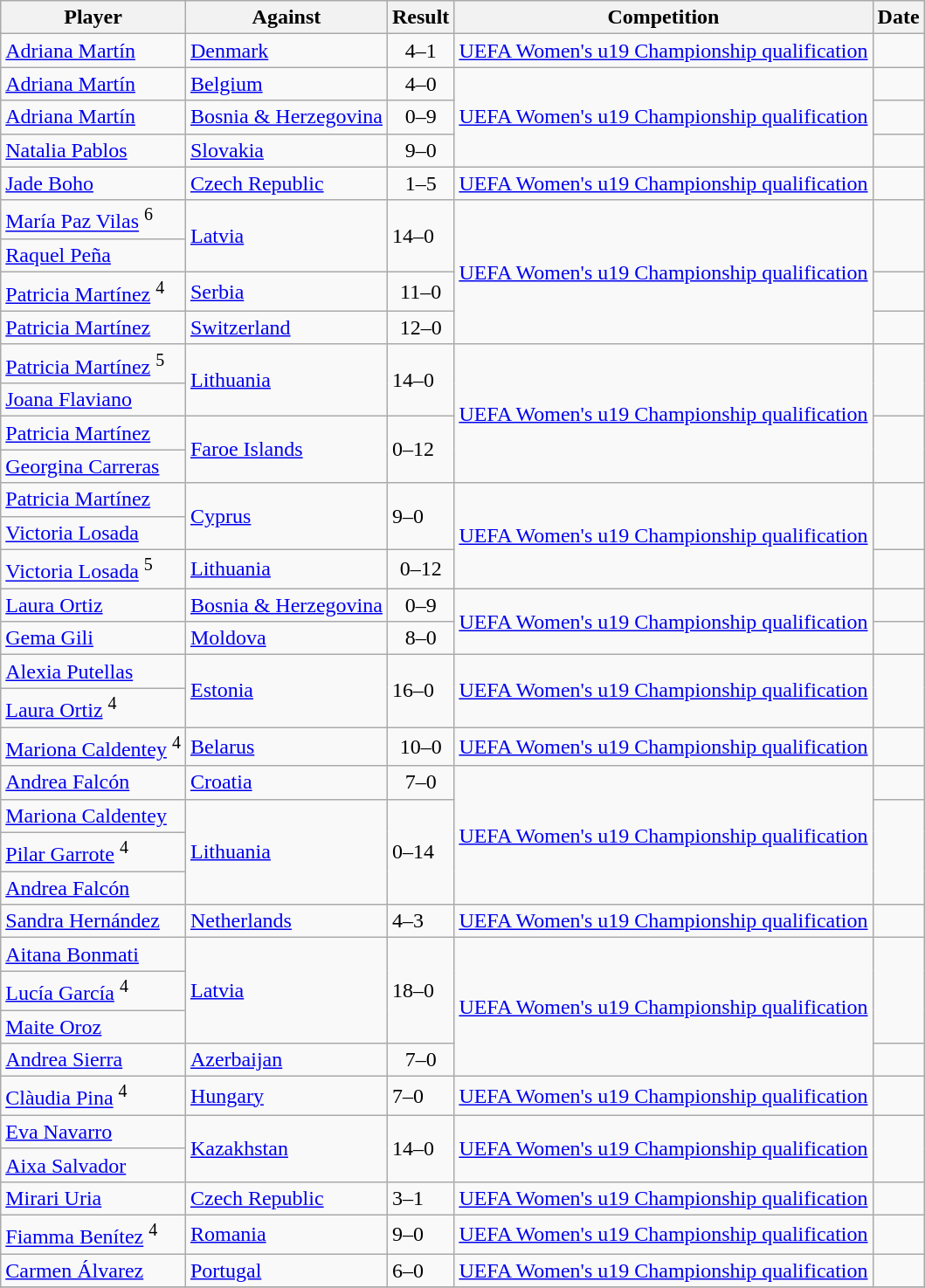<table class="wikitable sortable plainrowheaders">
<tr>
<th scope="col">Player</th>
<th scope="col">Against</th>
<th scope="col" align="center">Result</th>
<th scope="col">Competition</th>
<th scope="col">Date</th>
</tr>
<tr>
<td><a href='#'>Adriana Martín</a></td>
<td> <a href='#'>Denmark</a></td>
<td align="center">4–1</td>
<td><a href='#'>UEFA Women's u19 Championship qualification</a></td>
<td></td>
</tr>
<tr>
<td><a href='#'>Adriana Martín</a></td>
<td> <a href='#'>Belgium</a></td>
<td align="center">4–0</td>
<td rowspan="3"><a href='#'>UEFA Women's u19 Championship qualification</a></td>
<td></td>
</tr>
<tr>
<td><a href='#'>Adriana Martín</a></td>
<td> <a href='#'>Bosnia & Herzegovina</a></td>
<td align="center">0–9</td>
<td></td>
</tr>
<tr>
<td><a href='#'>Natalia Pablos</a></td>
<td> <a href='#'>Slovakia</a></td>
<td align="center">9–0</td>
<td></td>
</tr>
<tr>
<td><a href='#'>Jade Boho</a></td>
<td> <a href='#'>Czech Republic</a></td>
<td align="center">1–5</td>
<td><a href='#'>UEFA Women's u19 Championship qualification</a></td>
<td></td>
</tr>
<tr>
<td><a href='#'>María Paz Vilas</a> <sup>6</sup></td>
<td rowspan="2"> <a href='#'>Latvia</a></td>
<td rowspan="2">14–0</td>
<td rowspan="4"><a href='#'>UEFA Women's u19 Championship qualification</a></td>
<td rowspan="2"></td>
</tr>
<tr>
<td><a href='#'>Raquel Peña</a></td>
</tr>
<tr>
<td><a href='#'>Patricia Martínez</a> <sup>4</sup></td>
<td> <a href='#'>Serbia</a></td>
<td align="center">11–0</td>
<td></td>
</tr>
<tr>
<td><a href='#'>Patricia Martínez</a></td>
<td> <a href='#'>Switzerland</a></td>
<td align="center">12–0</td>
<td></td>
</tr>
<tr>
<td><a href='#'>Patricia Martínez</a> <sup>5</sup></td>
<td rowspan="2"> <a href='#'>Lithuania</a></td>
<td rowspan="2">14–0</td>
<td rowspan="4"><a href='#'>UEFA Women's u19 Championship qualification</a></td>
<td rowspan="2"></td>
</tr>
<tr>
<td><a href='#'>Joana Flaviano</a></td>
</tr>
<tr>
<td><a href='#'>Patricia Martínez</a></td>
<td rowspan="2"> <a href='#'>Faroe Islands</a></td>
<td rowspan="2">0–12</td>
<td rowspan="2"></td>
</tr>
<tr>
<td><a href='#'>Georgina Carreras</a></td>
</tr>
<tr>
<td><a href='#'>Patricia Martínez</a></td>
<td rowspan="2"> <a href='#'>Cyprus</a></td>
<td rowspan="2"> 9–0</td>
<td rowspan="3"><a href='#'>UEFA Women's u19 Championship qualification</a></td>
<td rowspan="2"></td>
</tr>
<tr>
<td><a href='#'>Victoria Losada</a></td>
</tr>
<tr>
<td><a href='#'>Victoria Losada</a> <sup>5</sup></td>
<td> <a href='#'>Lithuania</a></td>
<td align="center">0–12</td>
<td></td>
</tr>
<tr>
<td><a href='#'>Laura Ortiz</a></td>
<td> <a href='#'>Bosnia & Herzegovina</a></td>
<td align="center">0–9</td>
<td rowspan="2"><a href='#'>UEFA Women's u19 Championship qualification</a></td>
<td></td>
</tr>
<tr>
<td><a href='#'>Gema Gili</a></td>
<td> <a href='#'>Moldova</a></td>
<td align="center">8–0</td>
<td></td>
</tr>
<tr>
<td><a href='#'>Alexia Putellas</a></td>
<td rowspan="2"> <a href='#'>Estonia</a></td>
<td rowspan="2">16–0</td>
<td rowspan="2"><a href='#'>UEFA Women's u19 Championship qualification</a></td>
<td rowspan="2"></td>
</tr>
<tr>
<td><a href='#'>Laura Ortiz</a> <sup>4</sup></td>
</tr>
<tr>
<td><a href='#'>Mariona Caldentey</a> <sup>4</sup></td>
<td> <a href='#'>Belarus</a></td>
<td align="center">10–0</td>
<td><a href='#'>UEFA Women's u19 Championship qualification</a></td>
<td></td>
</tr>
<tr>
<td><a href='#'>Andrea Falcón</a></td>
<td> <a href='#'>Croatia</a></td>
<td align="center">7–0</td>
<td rowspan="4"><a href='#'>UEFA Women's u19 Championship qualification</a></td>
<td></td>
</tr>
<tr>
<td><a href='#'>Mariona Caldentey</a></td>
<td rowspan="3"> <a href='#'>Lithuania</a></td>
<td rowspan="3">0–14</td>
<td rowspan="3"></td>
</tr>
<tr>
<td><a href='#'>Pilar Garrote</a> <sup>4</sup></td>
</tr>
<tr>
<td><a href='#'>Andrea Falcón</a></td>
</tr>
<tr>
<td><a href='#'>Sandra Hernández</a></td>
<td> <a href='#'>Netherlands</a></td>
<td> 4–3</td>
<td><a href='#'>UEFA Women's u19 Championship qualification</a></td>
<td></td>
</tr>
<tr>
<td><a href='#'>Aitana Bonmati</a></td>
<td rowspan="3"> <a href='#'>Latvia</a></td>
<td rowspan="3">18–0</td>
<td rowspan="4"><a href='#'>UEFA Women's u19 Championship qualification</a></td>
<td rowspan="3"></td>
</tr>
<tr>
<td><a href='#'>Lucía García</a> <sup>4</sup></td>
</tr>
<tr>
<td><a href='#'>Maite Oroz</a></td>
</tr>
<tr>
<td><a href='#'>Andrea Sierra</a></td>
<td> <a href='#'>Azerbaijan</a></td>
<td align="center">7–0</td>
<td></td>
</tr>
<tr>
<td><a href='#'>Clàudia Pina</a> <sup>4</sup></td>
<td> <a href='#'>Hungary</a></td>
<td> 7–0</td>
<td><a href='#'>UEFA Women's u19 Championship qualification</a></td>
<td></td>
</tr>
<tr>
<td><a href='#'>Eva Navarro</a></td>
<td rowspan="2"> <a href='#'>Kazakhstan</a></td>
<td rowspan="2">14–0</td>
<td rowspan="2"><a href='#'>UEFA Women's u19 Championship qualification</a></td>
<td rowspan="2"></td>
</tr>
<tr>
<td><a href='#'>Aixa Salvador</a></td>
</tr>
<tr>
<td><a href='#'>Mirari Uria</a></td>
<td> <a href='#'>Czech Republic</a></td>
<td> 3–1</td>
<td><a href='#'>UEFA Women's u19 Championship qualification</a></td>
<td></td>
</tr>
<tr>
<td><a href='#'>Fiamma Benítez</a> <sup>4</sup></td>
<td> <a href='#'>Romania</a></td>
<td> 9–0</td>
<td><a href='#'>UEFA Women's u19 Championship qualification</a></td>
<td></td>
</tr>
<tr>
<td><a href='#'>Carmen Álvarez</a></td>
<td> <a href='#'>Portugal</a></td>
<td> 6–0</td>
<td><a href='#'>UEFA Women's u19 Championship qualification</a></td>
<td></td>
</tr>
<tr>
</tr>
</table>
